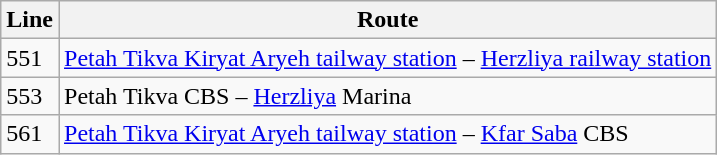<table class="wikitable">
<tr>
<th>Line</th>
<th>Route</th>
</tr>
<tr>
<td>551</td>
<td><a href='#'>Petah Tikva Kiryat Aryeh tailway station</a> – <a href='#'>Herzliya railway station</a></td>
</tr>
<tr>
<td>553</td>
<td>Petah Tikva CBS – <a href='#'>Herzliya</a> Marina</td>
</tr>
<tr>
<td>561</td>
<td><a href='#'>Petah Tikva Kiryat Aryeh tailway station</a> – <a href='#'>Kfar Saba</a> CBS</td>
</tr>
</table>
